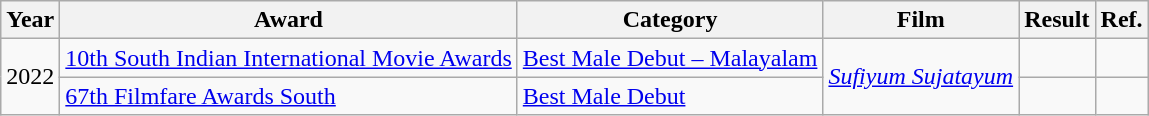<table class="wikitable">
<tr>
<th>Year</th>
<th>Award</th>
<th>Category</th>
<th>Film</th>
<th>Result</th>
<th>Ref.</th>
</tr>
<tr>
<td rowspan="2">2022</td>
<td><a href='#'>10th South Indian International Movie Awards</a></td>
<td><a href='#'>Best Male Debut – Malayalam</a></td>
<td rowspan="2"><em><a href='#'>Sufiyum Sujatayum</a></em></td>
<td></td>
<td></td>
</tr>
<tr>
<td><a href='#'>67th Filmfare Awards South</a></td>
<td><a href='#'>Best Male Debut</a></td>
<td></td>
<td></td>
</tr>
</table>
